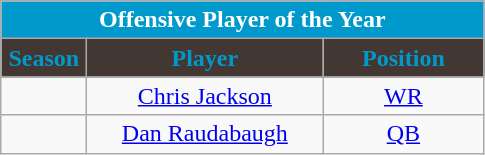<table class="wikitable sortable" style="text-align:center">
<tr>
<td colspan="4" style="background:#09C; color:#fff;"><strong>Offensive Player of the Year</strong></td>
</tr>
<tr>
<th style="width:50px; background:#423732; color:#09C;">Season</th>
<th style="width:150px; background:#423732; color:#09C;">Player</th>
<th style="width:100px; background:#423732; color:#09C;">Position</th>
</tr>
<tr>
<td></td>
<td><a href='#'>Chris Jackson</a></td>
<td><a href='#'>WR</a></td>
</tr>
<tr>
<td></td>
<td><a href='#'>Dan Raudabaugh</a></td>
<td><a href='#'>QB</a></td>
</tr>
</table>
